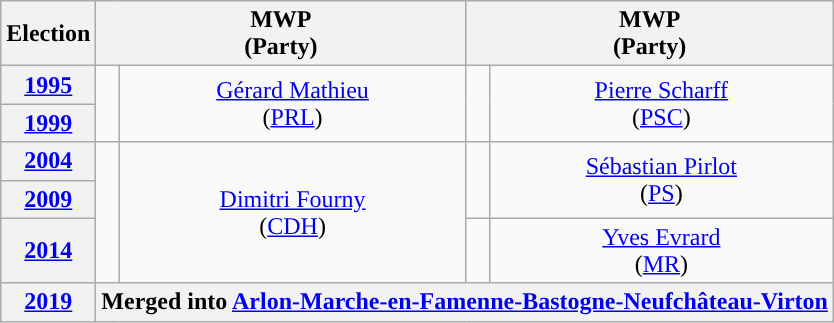<table class="wikitable" style="text-align:center">
<tr>
<th>Election</th>
<th colspan=2>MWP<br>(Party)</th>
<th colspan=2>MWP<br>(Party)</th>
</tr>
<tr>
<th><a href='#'>1995</a></th>
<td rowspan=2; style="background-color: "></td>
<td rowspan=2><a href='#'>Gérard Mathieu</a><br>(<a href='#'>PRL</a>)</td>
<td rowspan=2; style="background-color: "></td>
<td rowspan=2><a href='#'>Pierre Scharff</a><br>(<a href='#'>PSC</a>)</td>
</tr>
<tr>
<th><a href='#'>1999</a></th>
</tr>
<tr>
<th><a href='#'>2004</a></th>
<td rowspan=3; style="background-color: "></td>
<td rowspan=3><a href='#'>Dimitri Fourny</a><br>(<a href='#'>CDH</a>)</td>
<td rowspan=2; style="background-color: "></td>
<td rowspan=2><a href='#'>Sébastian Pirlot</a><br>(<a href='#'>PS</a>)</td>
</tr>
<tr>
<th><a href='#'>2009</a></th>
</tr>
<tr>
<th><a href='#'>2014</a></th>
<td rowspan=1; style="background-color: "></td>
<td rowspan=1><a href='#'>Yves Evrard</a><br>(<a href='#'>MR</a>)</td>
</tr>
<tr>
<th><a href='#'>2019</a></th>
<th colspan=4>Merged into <a href='#'>Arlon-Marche-en-Famenne-Bastogne-Neufchâteau-Virton</a></th>
</tr>
</table>
